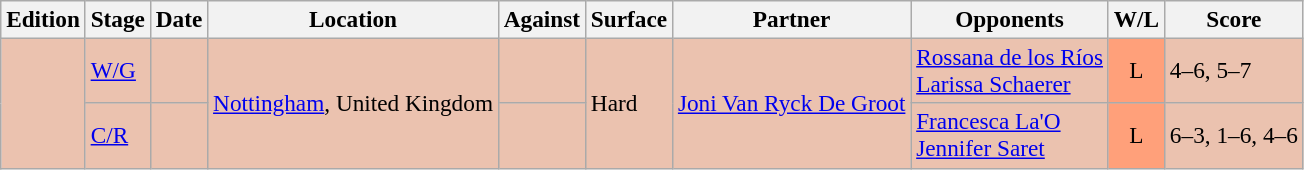<table class=wikitable style=font-size:97%>
<tr>
<th>Edition</th>
<th>Stage</th>
<th>Date</th>
<th>Location</th>
<th>Against</th>
<th>Surface</th>
<th>Partner</th>
<th>Opponents</th>
<th>W/L</th>
<th>Score</th>
</tr>
<tr bgcolor="#EBC2AF">
<td rowspan="2"></td>
<td rowspan="1"><a href='#'>W/G</a></td>
<td></td>
<td rowspan="2"><a href='#'>Nottingham</a>, United Kingdom</td>
<td> </td>
<td rowspan="2">Hard</td>
<td rowspan="2"> <a href='#'>Joni Van Ryck De Groot</a></td>
<td> <a href='#'>Rossana de los Ríos</a> <br>  <a href='#'>Larissa Schaerer</a></td>
<td style="text-align:center; background:#ffa07a;">L</td>
<td>4–6, 5–7</td>
</tr>
<tr bgcolor="#EBC2AF">
<td rowspan="1"><a href='#'>C/R</a></td>
<td></td>
<td> </td>
<td> <a href='#'>Francesca La'O</a> <br>  <a href='#'>Jennifer Saret</a></td>
<td style="text-align:center; background:#ffa07a;">L</td>
<td>6–3, 1–6, 4–6</td>
</tr>
</table>
